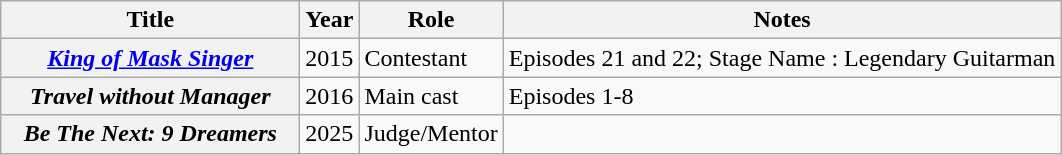<table class="wikitable plainrowheaders">
<tr>
<th style="width:12em">Title</th>
<th scope="col">Year</th>
<th scope="col">Role</th>
<th scope="col">Notes</th>
</tr>
<tr>
<th scope="row"><em><a href='#'>King of Mask Singer</a></em></th>
<td>2015</td>
<td>Contestant</td>
<td>Episodes 21 and 22; Stage Name : Legendary Guitarman</td>
</tr>
<tr>
<th scope="row"><em>Travel without Manager</em></th>
<td>2016</td>
<td>Main cast</td>
<td>Episodes 1-8</td>
</tr>
<tr>
<th scope="row"><em>Be The Next: 9 Dreamers</em></th>
<td>2025</td>
<td>Judge/Mentor</td>
<td></td>
</tr>
</table>
